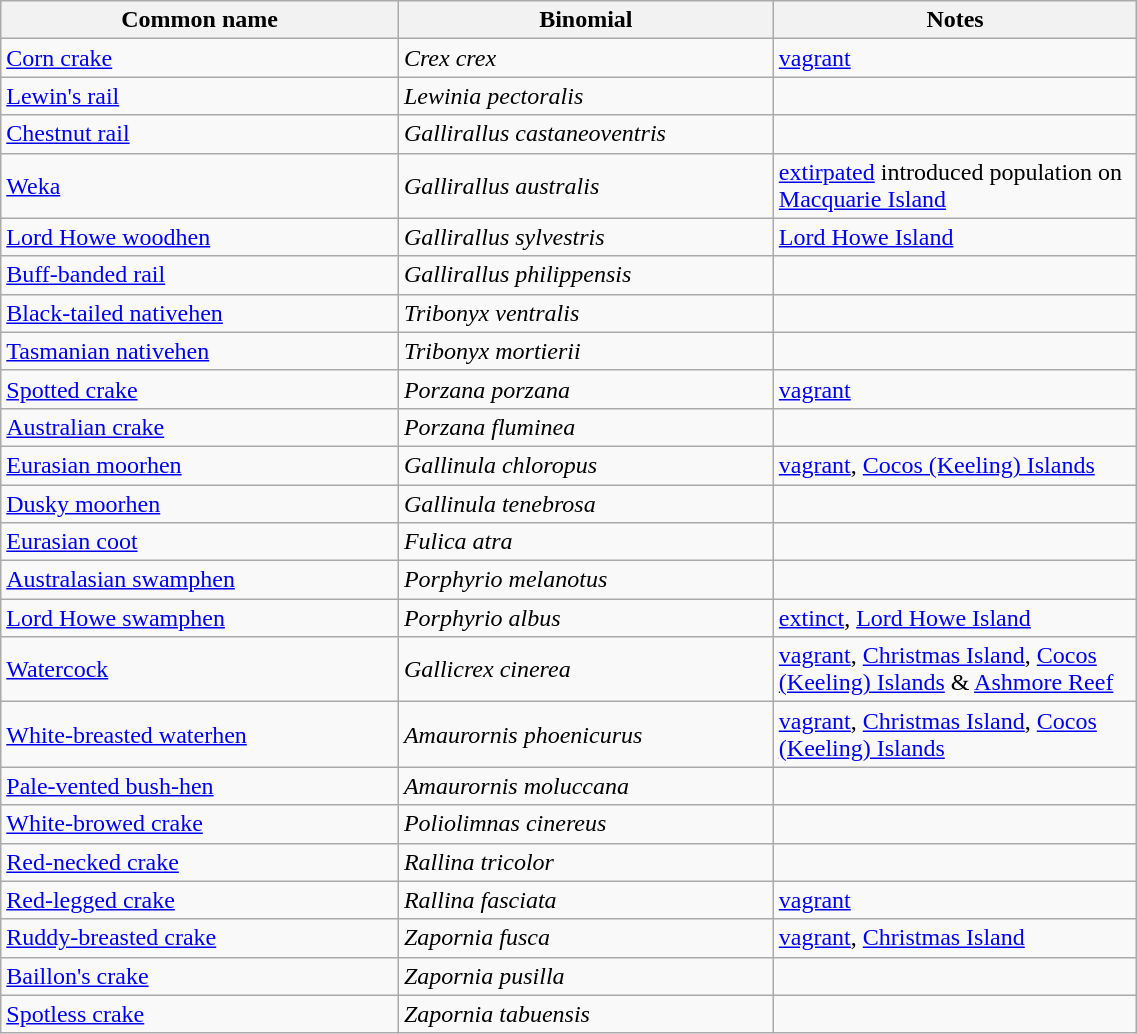<table style="width:60%;" class="wikitable">
<tr>
<th width=35%>Common name</th>
<th width=33%>Binomial</th>
<th width=32%>Notes</th>
</tr>
<tr>
<td><a href='#'>Corn crake</a></td>
<td><em>Crex crex</em></td>
<td><a href='#'>vagrant</a></td>
</tr>
<tr>
<td><a href='#'>Lewin's rail</a></td>
<td><em>Lewinia pectoralis</em></td>
<td></td>
</tr>
<tr>
<td><a href='#'>Chestnut rail</a></td>
<td><em>Gallirallus castaneoventris</em></td>
<td></td>
</tr>
<tr>
<td><a href='#'>Weka</a></td>
<td><em>Gallirallus australis</em></td>
<td><a href='#'>extirpated</a> introduced population on <a href='#'>Macquarie Island</a></td>
</tr>
<tr>
<td><a href='#'>Lord Howe woodhen</a></td>
<td><em>Gallirallus sylvestris</em></td>
<td><a href='#'>Lord Howe Island</a></td>
</tr>
<tr>
<td><a href='#'>Buff-banded rail</a></td>
<td><em>Gallirallus philippensis</em></td>
<td></td>
</tr>
<tr>
<td><a href='#'>Black-tailed nativehen</a></td>
<td><em>Tribonyx ventralis</em></td>
<td></td>
</tr>
<tr>
<td><a href='#'>Tasmanian nativehen</a></td>
<td><em>Tribonyx mortierii</em></td>
<td></td>
</tr>
<tr>
<td><a href='#'>Spotted crake</a></td>
<td><em>Porzana porzana</em></td>
<td><a href='#'>vagrant</a></td>
</tr>
<tr>
<td><a href='#'>Australian crake</a></td>
<td><em>Porzana fluminea</em></td>
<td></td>
</tr>
<tr>
<td><a href='#'>Eurasian moorhen</a></td>
<td><em>Gallinula chloropus</em></td>
<td><a href='#'>vagrant</a>, <a href='#'>Cocos (Keeling) Islands</a></td>
</tr>
<tr>
<td><a href='#'>Dusky moorhen</a></td>
<td><em>Gallinula tenebrosa</em></td>
<td></td>
</tr>
<tr>
<td><a href='#'>Eurasian coot</a></td>
<td><em>Fulica atra</em></td>
<td></td>
</tr>
<tr>
<td><a href='#'>Australasian swamphen</a></td>
<td><em>Porphyrio melanotus</em></td>
<td></td>
</tr>
<tr>
<td><a href='#'>Lord Howe swamphen</a></td>
<td><em>Porphyrio albus</em></td>
<td><a href='#'>extinct</a>, <a href='#'>Lord Howe Island</a></td>
</tr>
<tr>
<td><a href='#'>Watercock</a></td>
<td><em>Gallicrex cinerea</em></td>
<td><a href='#'>vagrant</a>, <a href='#'>Christmas Island</a>, <a href='#'>Cocos (Keeling) Islands</a> & <a href='#'>Ashmore Reef</a></td>
</tr>
<tr>
<td><a href='#'>White-breasted waterhen</a></td>
<td><em>Amaurornis phoenicurus</em></td>
<td><a href='#'>vagrant</a>, <a href='#'>Christmas Island</a>, <a href='#'>Cocos (Keeling) Islands</a></td>
</tr>
<tr>
<td><a href='#'>Pale-vented bush-hen</a></td>
<td><em>Amaurornis moluccana</em></td>
<td></td>
</tr>
<tr>
<td><a href='#'>White-browed crake</a></td>
<td><em>Poliolimnas cinereus</em></td>
<td></td>
</tr>
<tr>
<td><a href='#'>Red-necked crake</a></td>
<td><em>Rallina tricolor</em></td>
<td></td>
</tr>
<tr>
<td><a href='#'>Red-legged crake</a></td>
<td><em>Rallina fasciata</em></td>
<td><a href='#'>vagrant</a></td>
</tr>
<tr>
<td><a href='#'>Ruddy-breasted crake</a></td>
<td><em>Zapornia fusca</em></td>
<td><a href='#'>vagrant</a>, <a href='#'>Christmas Island</a></td>
</tr>
<tr>
<td><a href='#'>Baillon's crake</a></td>
<td><em>Zapornia pusilla</em></td>
<td></td>
</tr>
<tr>
<td><a href='#'>Spotless crake</a></td>
<td><em>Zapornia tabuensis</em></td>
<td></td>
</tr>
</table>
